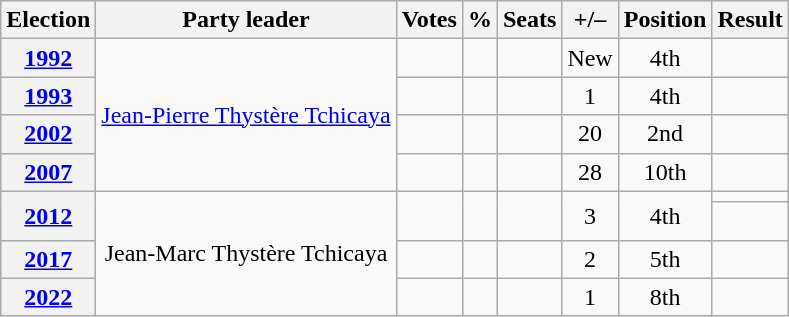<table class=wikitable style=text-align:center>
<tr>
<th>Election</th>
<th>Party leader</th>
<th>Votes</th>
<th>%</th>
<th>Seats</th>
<th>+/–</th>
<th>Position</th>
<th>Result</th>
</tr>
<tr>
<th><a href='#'>1992</a></th>
<td rowspan=4><a href='#'>Jean-Pierre Thystère Tchicaya</a></td>
<td></td>
<td></td>
<td></td>
<td>New</td>
<td> 4th</td>
<td></td>
</tr>
<tr>
<th><a href='#'>1993</a></th>
<td></td>
<td></td>
<td></td>
<td> 1</td>
<td> 4th</td>
<td></td>
</tr>
<tr>
<th><a href='#'>2002</a></th>
<td></td>
<td></td>
<td></td>
<td> 20</td>
<td> 2nd</td>
<td><br></td>
</tr>
<tr>
<th><a href='#'>2007</a></th>
<td></td>
<td></td>
<td></td>
<td> 28</td>
<td> 10th</td>
<td></td>
</tr>
<tr>
<th rowspan=2><a href='#'>2012</a></th>
<td rowspan=4>Jean-Marc Thystère Tchicaya</td>
<td rowspan=2></td>
<td rowspan=2></td>
<td rowspan=2></td>
<td rowspan=2> 3</td>
<td rowspan=2> 4th</td>
<td> </td>
</tr>
<tr>
<td> <br></td>
</tr>
<tr>
<th><a href='#'>2017</a></th>
<td></td>
<td></td>
<td></td>
<td> 2</td>
<td> 5th</td>
<td><br></td>
</tr>
<tr>
<th><a href='#'>2022</a></th>
<td></td>
<td></td>
<td></td>
<td> 1</td>
<td> 8th</td>
<td><br></td>
</tr>
</table>
